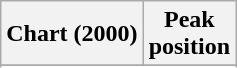<table class="wikitable sortable plainrowheaders" style="text-align:center">
<tr>
<th scope="col">Chart (2000)</th>
<th scope="col">Peak<br> position</th>
</tr>
<tr>
</tr>
<tr>
</tr>
</table>
